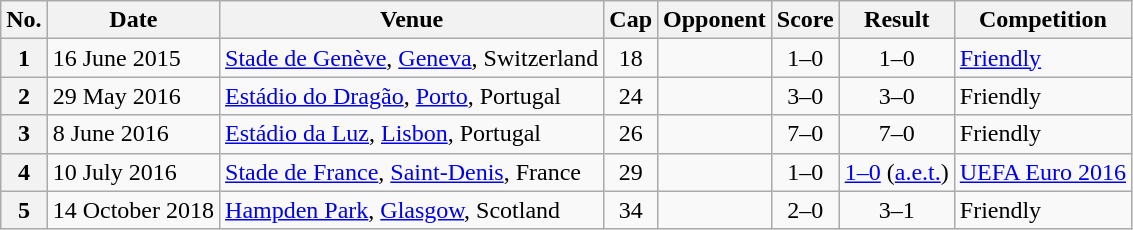<table class="wikitable sortable plainrowheaders">
<tr>
<th scope=col>No.</th>
<th scope=col data-sort-type=date>Date</th>
<th scope=col>Venue</th>
<th scope=col>Cap</th>
<th scope=col>Opponent</th>
<th scope=col>Score</th>
<th scope=col>Result</th>
<th scope=col>Competition</th>
</tr>
<tr>
<th scope=row>1</th>
<td>16 June 2015</td>
<td><a href='#'>Stade de Genève</a>, <a href='#'>Geneva</a>, Switzerland</td>
<td align=center>18</td>
<td></td>
<td align=center>1–0</td>
<td align=center>1–0</td>
<td><a href='#'>Friendly</a></td>
</tr>
<tr>
<th scope=row>2</th>
<td>29 May 2016</td>
<td><a href='#'>Estádio do Dragão</a>, <a href='#'>Porto</a>, Portugal</td>
<td align=center>24</td>
<td></td>
<td align=center>3–0</td>
<td align=center>3–0</td>
<td>Friendly</td>
</tr>
<tr>
<th scope=row>3</th>
<td>8 June 2016</td>
<td><a href='#'>Estádio da Luz</a>, <a href='#'>Lisbon</a>, Portugal</td>
<td align=center>26</td>
<td></td>
<td align=center>7–0</td>
<td align=center>7–0</td>
<td>Friendly</td>
</tr>
<tr>
<th scope=row>4</th>
<td>10 July 2016</td>
<td><a href='#'>Stade de France</a>, <a href='#'>Saint-Denis</a>, France</td>
<td align=center>29</td>
<td></td>
<td align=center>1–0</td>
<td align=center><a href='#'>1–0</a> (<a href='#'>a.e.t.</a>)</td>
<td><a href='#'>UEFA Euro 2016</a></td>
</tr>
<tr>
<th scope=row>5</th>
<td>14 October 2018</td>
<td><a href='#'>Hampden Park</a>, <a href='#'>Glasgow</a>, Scotland</td>
<td align=center>34</td>
<td></td>
<td align=center>2–0</td>
<td align=center>3–1</td>
<td>Friendly</td>
</tr>
</table>
